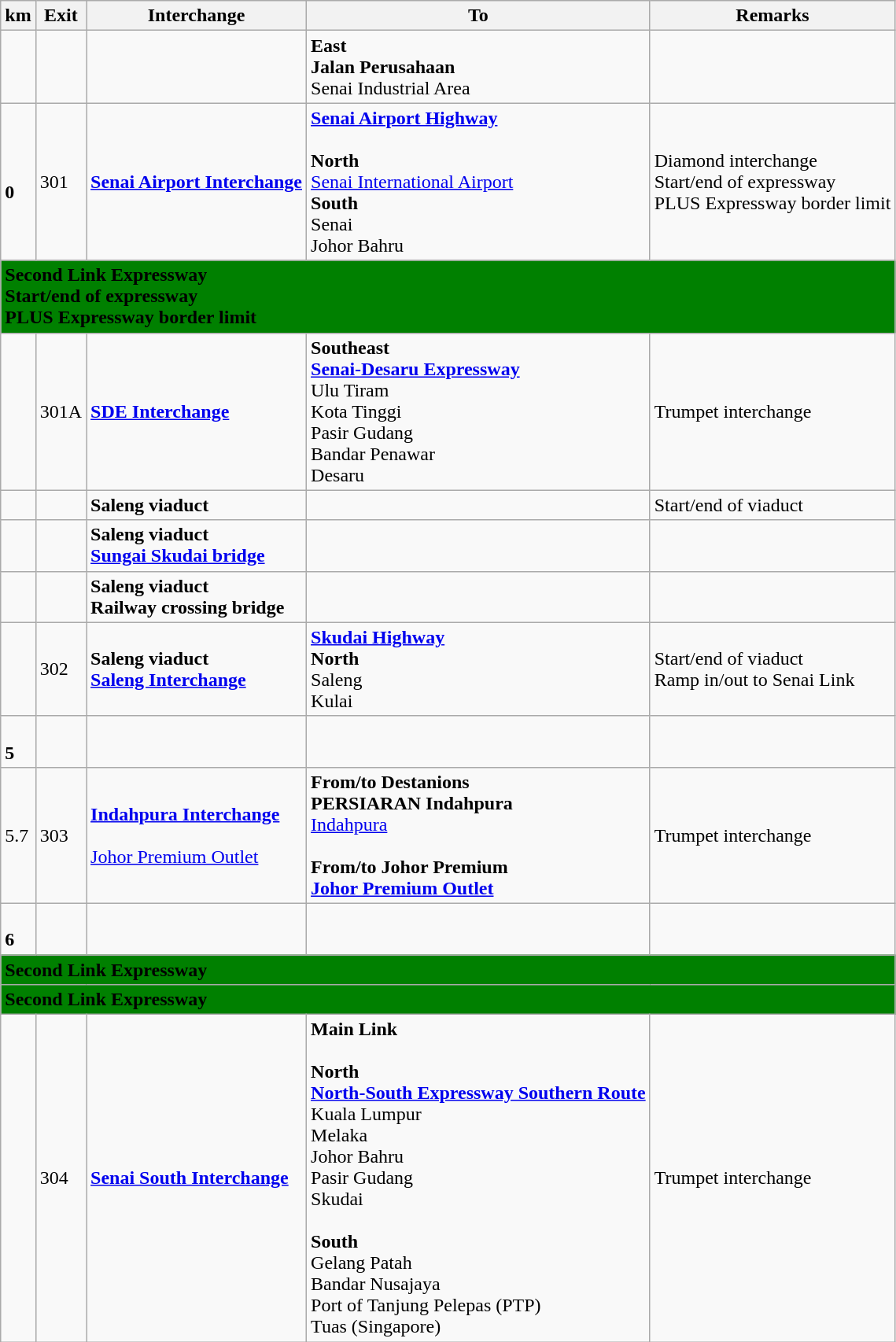<table class=wikitable>
<tr>
<th>km</th>
<th>Exit</th>
<th>Interchange</th>
<th>To</th>
<th>Remarks</th>
</tr>
<tr>
<td></td>
<td></td>
<td></td>
<td><strong>East</strong><br><strong>Jalan Perusahaan</strong><br>Senai Industrial Area</td>
<td></td>
</tr>
<tr>
<td><br><strong>0</strong></td>
<td>301</td>
<td><strong><a href='#'>Senai Airport Interchange</a></strong></td>
<td> <strong><a href='#'>Senai Airport Highway</a></strong><br><br><strong>North</strong><br> <a href='#'>Senai International Airport</a> <br><strong>South</strong><br> Senai<br> Johor Bahru</td>
<td>Diamond interchange<br>Start/end of expressway<br>PLUS Expressway border limit</td>
</tr>
<tr>
<td style="width:600px" colspan="6" style="text-align:center" bgcolor="green"><strong><span> Second Link Expressway<br>Start/end of expressway<br>PLUS Expressway border limit</span></strong></td>
</tr>
<tr>
<td></td>
<td>301A</td>
<td><strong><a href='#'>SDE Interchange</a></strong></td>
<td><strong>Southeast</strong><br> <strong><a href='#'>Senai-Desaru Expressway</a></strong><br>  Ulu Tiram<br>  Kota Tinggi<br> Pasir Gudang<br> Bandar Penawar<br> Desaru</td>
<td>Trumpet interchange</td>
</tr>
<tr>
<td></td>
<td></td>
<td><strong>Saleng viaduct</strong></td>
<td></td>
<td>Start/end of viaduct</td>
</tr>
<tr>
<td></td>
<td></td>
<td><strong>Saleng viaduct</strong><br><strong><a href='#'>Sungai Skudai bridge</a></strong></td>
<td></td>
<td></td>
</tr>
<tr>
<td></td>
<td></td>
<td><strong>Saleng viaduct</strong><br><strong>Railway crossing bridge</strong></td>
<td></td>
<td></td>
</tr>
<tr>
<td></td>
<td>302</td>
<td><strong>Saleng viaduct</strong><br><strong><a href='#'>Saleng Interchange</a></strong></td>
<td> <strong><a href='#'>Skudai Highway</a></strong><br><strong>North</strong><br>Saleng<br>Kulai</td>
<td>Start/end of viaduct<br>Ramp in/out to Senai Link</td>
</tr>
<tr>
<td><br><strong>5</strong></td>
<td></td>
<td></td>
<td></td>
<td></td>
</tr>
<tr>
<td>5.7</td>
<td>303</td>
<td><strong><a href='#'>Indahpura Interchange</a></strong><br><br> <a href='#'>Johor Premium Outlet</a></td>
<td><strong>From/to Destanions</strong><br><strong>PERSIARAN Indahpura</strong><br><a href='#'>Indahpura</a><br><br><strong>From/to Johor Premium</strong><br> <strong><a href='#'>Johor Premium Outlet</a></strong><br>     </td>
<td>Trumpet interchange</td>
</tr>
<tr>
<td><br><strong>6</strong></td>
<td></td>
<td></td>
<td></td>
<td></td>
</tr>
<tr>
<td style="width:600px" colspan="6" style="text-align:center" bgcolor="green"><strong><span> Second Link Expressway</span></strong></td>
</tr>
<tr>
<td style="width:600px" colspan="6" style="text-align:center" bgcolor="green"><strong><span>  Second Link Expressway</span></strong></td>
</tr>
<tr>
<td></td>
<td>304</td>
<td><strong><a href='#'>Senai South Interchange</a></strong></td>
<td>  <strong>Main Link</strong><br><br><strong>North</strong><br>  <strong><a href='#'>North-South Expressway Southern Route</a></strong><br>  Kuala Lumpur<br>  Melaka<br>  Johor Bahru<br> Pasir Gudang<br>  Skudai<br><br><strong>South</strong><br>  Gelang Patah<br> Bandar Nusajaya<br> Port of Tanjung Pelepas (PTP) <br>  Tuas (Singapore)</td>
<td>Trumpet interchange</td>
</tr>
</table>
